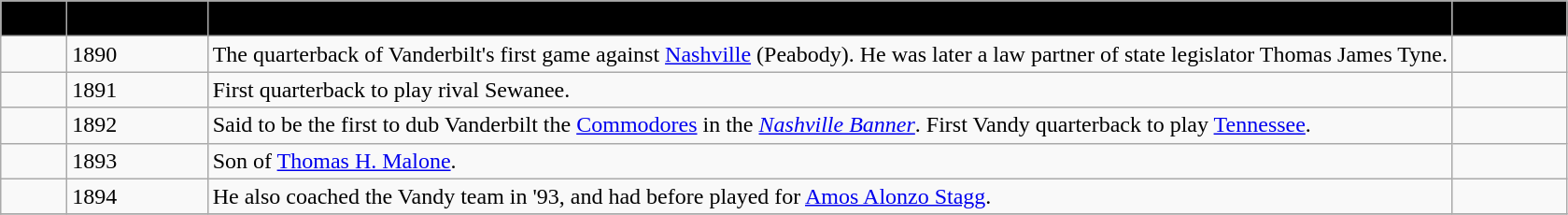<table class="wikitable sortable" style="text-align:left;">
<tr>
<th style="background:#000000;"><span>Name</span></th>
<th style="background:#000000;"><span>Years Started</span></th>
<th style="background:#000000;"><span>Notability</span></th>
<th style="background:#000000;"><span>References</span></th>
</tr>
<tr>
<td></td>
<td>1890</td>
<td>The quarterback of Vanderbilt's first game against <a href='#'>Nashville</a> (Peabody). He was later a law partner of state legislator Thomas James Tyne.</td>
<td></td>
</tr>
<tr>
<td></td>
<td>1891</td>
<td>First quarterback to play rival Sewanee.</td>
<td></td>
</tr>
<tr>
<td></td>
<td>1892</td>
<td>Said to be the first to dub Vanderbilt the <a href='#'>Commodores</a> in the <em><a href='#'>Nashville Banner</a></em>. First Vandy quarterback to play <a href='#'>Tennessee</a>.</td>
<td></td>
</tr>
<tr>
<td></td>
<td>1893</td>
<td>Son of <a href='#'>Thomas H. Malone</a>.</td>
<td></td>
</tr>
<tr>
<td></td>
<td>1894</td>
<td>He also coached the Vandy team in '93, and had before played for <a href='#'>Amos Alonzo Stagg</a>.</td>
<td></td>
</tr>
<tr>
</tr>
</table>
